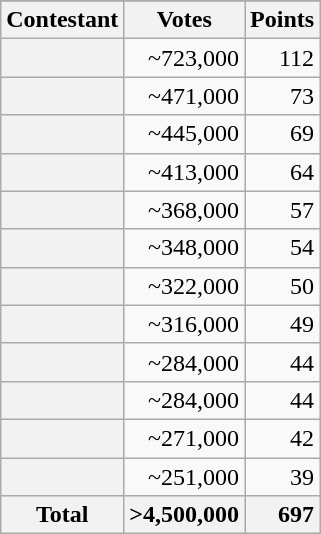<table class="wikitable plainrowheaders" style="text-align:right;">
<tr>
</tr>
<tr>
<th scope="col">Contestant</th>
<th scope="col">Votes</th>
<th scope="col">Points</th>
</tr>
<tr>
<th scope="row" style="text-align:left;"></th>
<td>~723,000</td>
<td>112</td>
</tr>
<tr>
<th scope="row" style="text-align:left;"></th>
<td>~471,000</td>
<td>73</td>
</tr>
<tr>
<th scope="row" style="text-align:left;"></th>
<td>~445,000</td>
<td>69</td>
</tr>
<tr>
<th scope="row" style="text-align:left;"></th>
<td>~413,000</td>
<td>64</td>
</tr>
<tr>
<th scope="row" style="text-align:left;"></th>
<td>~368,000</td>
<td>57</td>
</tr>
<tr>
<th scope="row" style="text-align:left;"></th>
<td>~348,000</td>
<td>54</td>
</tr>
<tr>
<th scope="row" style="text-align:left;"></th>
<td>~322,000</td>
<td>50</td>
</tr>
<tr>
<th scope="row" style="text-align:left;"></th>
<td>~316,000</td>
<td>49</td>
</tr>
<tr>
<th scope="row" style="text-align:left;"></th>
<td>~284,000</td>
<td>44</td>
</tr>
<tr>
<th scope="row" style="text-align:left;"></th>
<td>~284,000</td>
<td>44</td>
</tr>
<tr>
<th scope="row" style="text-align:left;"></th>
<td>~271,000</td>
<td>42</td>
</tr>
<tr>
<th scope="row" style="text-align:left;"></th>
<td>~251,000</td>
<td>39</td>
</tr>
<tr>
<th scope="row"><strong>Total</strong></th>
<th>>4,500,000</th>
<th style="text-align:right;">697</th>
</tr>
</table>
